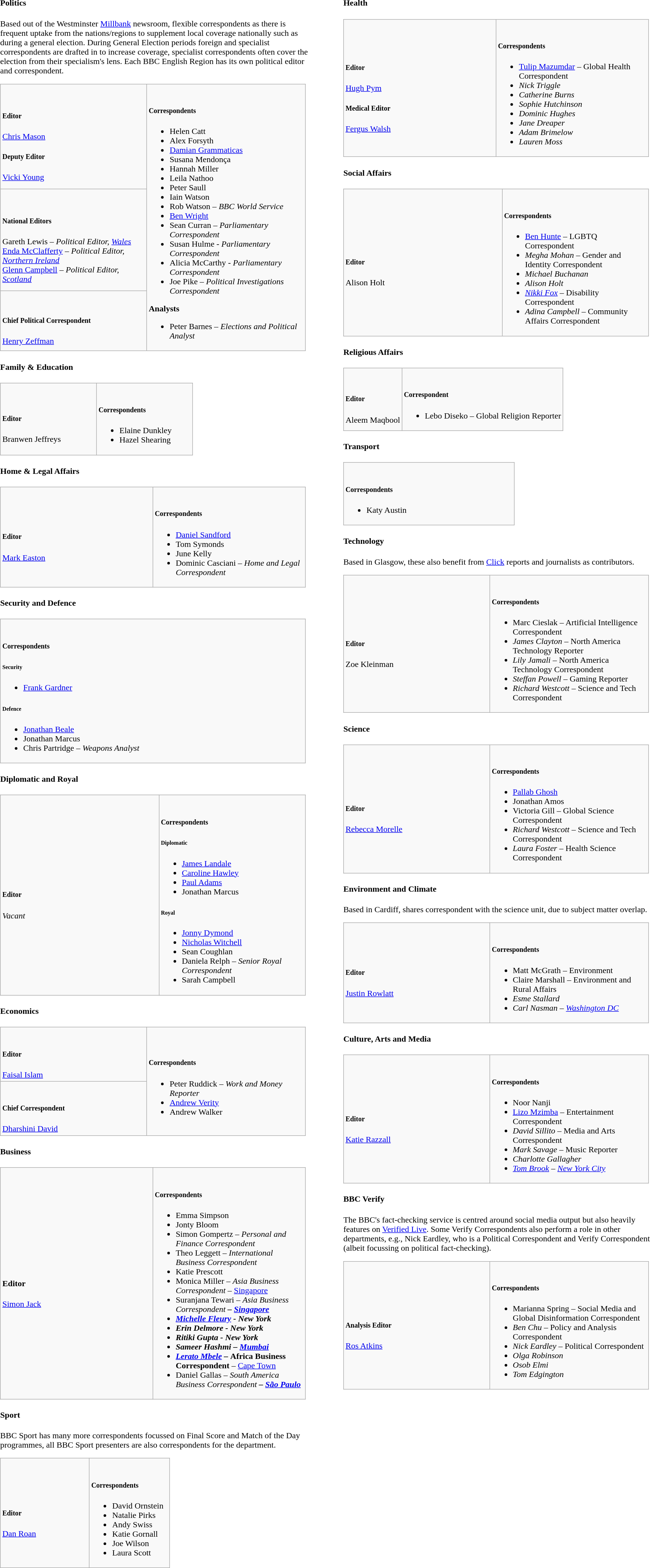<table width="100%">
<tr valign="top">
<td width="48%"><br><h4>Politics</h4>Based out of the Westminster <a href='#'>Millbank</a> newsroom, flexible correspondents as there is frequent uptake from the nations/regions to supplement local coverage nationally such as during a general election. During General Election periods foreign and specialist correspondents are drafted in to increase coverage, specialist correspondents often cover the election from their specialism's lens. Each BBC English Region has its own political editor and correspondent.<table class="wikitable">
<tr>
<td width="48%"><br><h5>Editor</h5><a href='#'>Chris Mason</a><h5>Deputy Editor</h5><a href='#'>Vicki Young</a></td>
<td rowspan="3"><br><h5>Correspondents</h5><ul><li>Helen Catt</li><li>Alex Forsyth</li><li><a href='#'>Damian Grammaticas</a></li><li>Susana Mendonça</li><li>Hannah Miller</li><li>Leila Nathoo</li><li>Peter Saull</li><li>Iain Watson</li><li>Rob Watson  – <em>BBC World Service</em></li><li><a href='#'>Ben Wright</a></li><li>Sean Curran – <em>Parliamentary Correspondent</em></li><li>Susan Hulme - <em>Parliamentary Correspondent</em></li><li>Alicia McCarthy - <em>Parliamentary Correspondent</em></li><li>Joe Pike – <em>Political Investigations Correspondent</em></li></ul><strong>Analysts</strong><ul><li>Peter Barnes – <em>Elections and Political Analyst</em></li></ul></td>
</tr>
<tr>
<td width="48%"><br><h5>National Editors</h5>Gareth Lewis – <em>Political Editor, <a href='#'>Wales</a></em><br><a href='#'>Enda McClafferty</a> – <em>Political Editor, <a href='#'>Northern Ireland</a></em><br><a href='#'>Glenn Campbell</a> – <em>Political Editor, <a href='#'>Scotland</a></em></td>
</tr>
<tr>
<td width="48%"><br><h5>Chief Political Correspondent</h5><a href='#'>Henry Zeffman</a></td>
</tr>
</table>
<h4>Family & Education</h4><table class="wikitable">
<tr>
<td width="40%"><br><h5>Editor</h5>Branwen Jeffreys</td>
<td width="40%"><br><h5>Correspondents</h5><ul><li>Elaine Dunkley</li><li>Hazel Shearing</li></ul></td>
</tr>
</table>
<h4>Home & Legal Affairs</h4><table class="wikitable">
<tr>
<td width="48%"><br><h5>Editor</h5><a href='#'>Mark Easton</a></td>
<td width="48%"><br><h5>Correspondents</h5><ul><li><a href='#'>Daniel Sandford</a></li><li>Tom Symonds</li><li>June Kelly</li><li>Dominic Casciani – <em>Home and Legal Correspondent</em></li></ul></td>
</tr>
</table>
<h4>Security and Defence</h4><table class="wikitable">
<tr>
<td width="40%"><br><h5>Correspondents</h5><h6>Security</h6><ul><li><a href='#'>Frank Gardner</a></li></ul><h6>Defence</h6><ul><li><a href='#'>Jonathan Beale</a></li><li>Jonathan Marcus</li><li>Chris Partridge  – <em>Weapons Analyst</em></li></ul></td>
</tr>
</table>
<h4>Diplomatic and Royal</h4><table class="wikitable">
<tr>
<td><br><h5>Editor</h5><em>Vacant</em></td>
<td width="48%"><br><h5>Correspondents</h5><h6>Diplomatic</h6><ul><li><a href='#'>James Landale</a></li><li><a href='#'>Caroline Hawley</a></li><li><a href='#'>Paul Adams</a></li><li>Jonathan Marcus</li></ul><h6>Royal</h6><ul><li><a href='#'>Jonny Dymond</a></li><li><a href='#'>Nicholas Witchell</a></li><li>Sean Coughlan</li><li>Daniela Relph  – <em>Senior Royal Correspondent</em></li><li>Sarah Campbell</li></ul></td>
</tr>
</table>
<h4>Economics</h4><table class="wikitable">
<tr>
<td width="48%"><br><h5>Editor</h5><a href='#'>Faisal Islam</a></td>
<td rowspan="2"><br><h5>Correspondents</h5><ul><li>Peter Ruddick – <em>Work and Money Reporter</em></li><li><a href='#'>Andrew Verity</a></li><li>Andrew Walker</li></ul></td>
</tr>
<tr>
<td width="48%"><br><h5>Chief Correspondent</h5><a href='#'>Dharshini David</a></td>
</tr>
</table>
<h4>Business</h4><table class="wikitable">
<tr>
<td width="48%"><br><h4>Editor</h4><a href='#'>Simon Jack</a></td>
<td width="48%"><br><h5>Correspondents</h5><ul><li>Emma Simpson</li><li>Jonty Bloom</li><li>Simon Gompertz – <em>Personal and Finance Correspondent</em></li><li>Theo Leggett – <em>International Business Correspondent</em></li><li>Katie Prescott</li><li>Monica Miller – <em>Asia Business Correspondent</em> – <a href='#'>Singapore</a></li><li>Suranjana Tewari – <em>Asia Business Correspondent<strong> – <a href='#'>Singapore</a></li><li><a href='#'>Michelle Fleury</a> - New York</li><li>Erin Delmore  - New York</li><li>Ritiki Gupta  - New York</li><li>Sameer Hashmi – <a href='#'>Mumbai</a></li><li><a href='#'>Lerato Mbele</a> – </em>Africa Business Correspondent</strong> – <a href='#'>Cape Town</a></li><li>Daniel Gallas – <em>South America Business Correspondent<strong> – <a href='#'>São Paulo</a></li></ul></td>
</tr>
</table>
<h4>Sport</h4>BBC Sport has many more correspondents focussed on Final Score and Match of the Day programmes, all BBC Sport presenters are also correspondents for the department.<table class="wikitable">
<tr>
<td width="50%"><br><h5>Editor</h5><a href='#'>Dan Roan</a></td>
<td width="45%"><br><h5>Correspondents</h5><ul><li>David Ornstein</li><li>Natalie Pirks</li><li>Andy Swiss</li><li>Katie Gornall</li><li>Joe Wilson</li><li>Laura Scott</li></ul></td>
</tr>
</table>
</td>
<td></td>
<td width="48%"><br><h4>Health</h4><table class="wikitable">
<tr>
<td width="48%"><br><h5>Editor</h5><a href='#'>Hugh Pym</a><h5>Medical Editor</h5><a href='#'>Fergus Walsh</a></td>
<td width="48%"><br><h5>Correspondents</h5><ul><li><a href='#'>Tulip Mazumdar</a> – </em>Global Health Correspondent<em></li><li>Nick Triggle</li><li>Catherine Burns</li><li>Sophie Hutchinson</li><li>Dominic Hughes</li><li>Jane Dreaper</li><li>Adam Brimelow</li><li>Lauren Moss</li></ul></td>
</tr>
</table>
<h4>Social Affairs</h4><table class="wikitable">
<tr>
<td><br><h5>Editor</h5>Alison Holt</td>
<td width="48%"><br><h5>Correspondents</h5><ul><li><a href='#'>Ben Hunte</a> – </em>LGBTQ Correspondent<em></li><li>Megha Mohan – </em>Gender and Identity Correspondent<em></li><li>Michael Buchanan</li><li>Alison Holt</li><li><a href='#'>Nikki Fox</a> – </em>Disability Correspondent<em></li><li>Adina Campbell – </em>Community Affairs Correspondent<em></li></ul></td>
</tr>
</table>
<h4>Religious Affairs</h4><table class="wikitable">
<tr>
<td><br><h5>Editor</h5>Aleem Maqbool</td>
<td><br><h5>Correspondent</h5><ul><li>Lebo Diseko – </em>Global Religion Reporter<em></li></ul></td>
</tr>
</table>
<h4>Transport</h4><table class="wikitable">
<tr>
<td width="38%"><br><h5>Correspondents</h5><ul><li>Katy Austin</li></ul></td>
</tr>
</table>
<h4>Technology</h4>Based in Glasgow, these also benefit from <a href='#'>Click</a> reports and journalists as contributors.<table class="wikitable">
<tr>
<td width="48%"><br><h5>Editor</h5>Zoe Kleinman</td>
<td><br><h5>Correspondents</h5><ul><li>Marc Cieslak – </em>Artificial Intelligence Correspondent<em></li><li>James Clayton – </em>North America Technology Reporter<em></li><li>Lily Jamali – </em>North America Technology Correspondent<em></li><li>Steffan Powell – </em>Gaming Reporter<em></li><li>Richard Westcott – </em>Science and Tech Correspondent<em></li></ul></td>
</tr>
</table>
<h4>Science</h4><table class="wikitable">
<tr>
<td width="48%"><br><h5>Editor</h5><a href='#'>Rebecca Morelle</a></td>
<td><br><h5>Correspondents</h5><ul><li><a href='#'>Pallab Ghosh</a></li><li>Jonathan Amos</li><li>Victoria Gill – </em>Global Science Correspondent<em></li><li>Richard Westcott – </em>Science and Tech Correspondent<em></li><li>Laura Foster – </em>Health Science Correspondent<em></li></ul></td>
</tr>
</table>
<h4>Environment and Climate</h4>Based in Cardiff, shares correspondent with the science unit, due to subject matter overlap.<table class="wikitable">
<tr>
<td width="48%"><br><h5>Editor</h5><a href='#'>Justin Rowlatt</a></td>
<td><br><h5>Correspondents</h5><ul><li>Matt McGrath – Environment</li><li>Claire Marshall – </em>Environment and Rural Affairs<em></li><li>Esme Stallard</li><li>Carl Nasman – <a href='#'>Washington DC</a></li></ul></td>
</tr>
</table>
<h4>Culture, Arts and Media</h4><table class="wikitable">
<tr>
<td width="48%"><br><h5>Editor</h5><a href='#'>Katie Razzall</a></td>
<td><br><h5>Correspondents</h5><ul><li>Noor Nanji</li><li><a href='#'>Lizo Mzimba</a> – </em>Entertainment Correspondent<em></li><li>David Sillito – </em>Media and Arts Correspondent<em></li><li>Mark Savage – </em>Music Reporter<em></li><li>Charlotte Gallagher</li><li><a href='#'>Tom Brook</a> – <a href='#'>New York City</a></li></ul></td>
</tr>
</table>
<h4>BBC Verify</h4>The BBC's fact-checking service is centred around social media output but also heavily features on <a href='#'>Verified Live</a>. Some Verify Correspondents also perform a role in other departments, e.g., Nick Eardley, who is a Political Correspondent and Verify Correspondent (albeit focussing on political fact-checking).<table class="wikitable">
<tr>
<td width="48%"><br><h5>Analysis Editor</h5><a href='#'>Ros Atkins</a></td>
<td><br><h5>Correspondents</h5><ul><li>Marianna Spring – </em>Social Media and Global Disinformation Correspondent<em></li><li>Ben Chu – </em>Policy and Analysis Correspondent<em></li><li>Nick Eardley – </em>Political Correspondent<em></li><li>Olga Robinson</li><li>Osob Elmi</li><li>Tom Edgington</li></ul></td>
</tr>
</table>
</td>
</tr>
</table>
